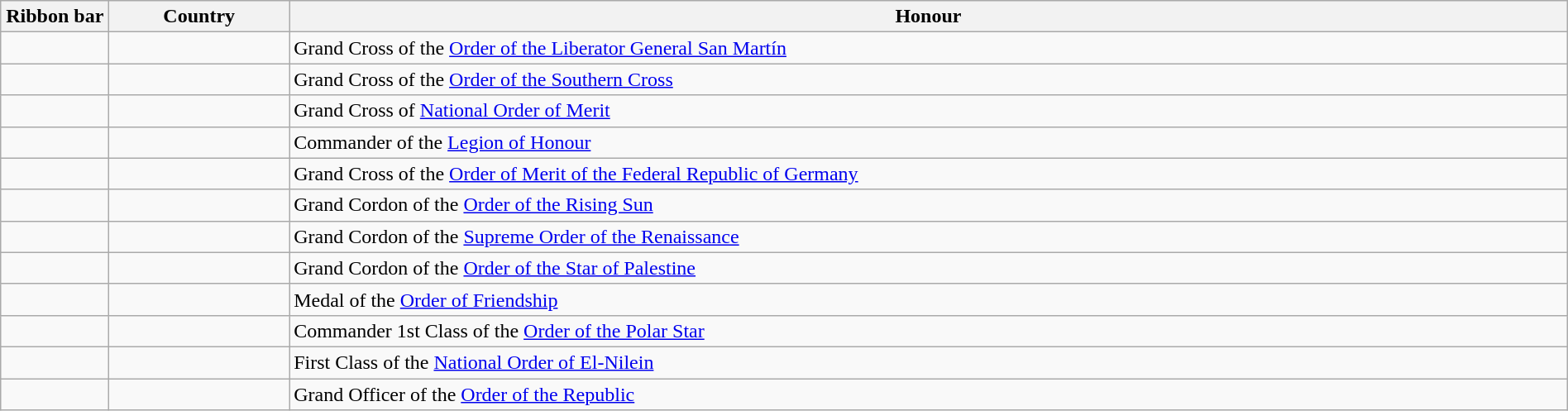<table class="wikitable" style="width:100%;">
<tr>
<th style="width:80px;">Ribbon bar</th>
<th>Country</th>
<th>Honour</th>
</tr>
<tr>
<td></td>
<td></td>
<td>Grand Cross of the <a href='#'>Order of the Liberator General San Martín</a></td>
</tr>
<tr>
<td></td>
<td></td>
<td>Grand Cross of the <a href='#'>Order of the Southern Cross</a></td>
</tr>
<tr>
<td></td>
<td></td>
<td>Grand Cross of <a href='#'>National Order of Merit</a></td>
</tr>
<tr>
<td></td>
<td></td>
<td>Commander of the <a href='#'>Legion of Honour</a></td>
</tr>
<tr>
<td></td>
<td></td>
<td>Grand Cross of the <a href='#'>Order of Merit of the Federal Republic of Germany</a></td>
</tr>
<tr>
<td></td>
<td></td>
<td>Grand Cordon of the <a href='#'>Order of the Rising Sun</a></td>
</tr>
<tr>
<td></td>
<td></td>
<td>Grand Cordon of the <a href='#'>Supreme Order of the Renaissance</a></td>
</tr>
<tr>
<td></td>
<td></td>
<td>Grand Cordon of the <a href='#'>Order of the Star of Palestine</a></td>
</tr>
<tr>
<td></td>
<td></td>
<td>Medal of the <a href='#'>Order of Friendship</a></td>
</tr>
<tr>
<td></td>
<td></td>
<td>Commander 1st Class of the <a href='#'>Order of the Polar Star</a></td>
</tr>
<tr>
<td></td>
<td></td>
<td>First Class of the <a href='#'>National Order of El-Nilein</a></td>
</tr>
<tr>
<td></td>
<td></td>
<td>Grand Officer of the <a href='#'>Order of the Republic</a></td>
</tr>
</table>
